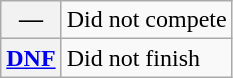<table class="wikitable">
<tr>
<th scope="row">—</th>
<td>Did not compete</td>
</tr>
<tr>
<th scope="row"><a href='#'>DNF</a></th>
<td>Did not finish</td>
</tr>
</table>
